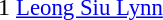<table cellspacing=0 cellpadding=0>
<tr>
<td><div>1 </div></td>
<td style="font-size: 95%"> <a href='#'>Leong Siu Lynn</a></td>
</tr>
</table>
